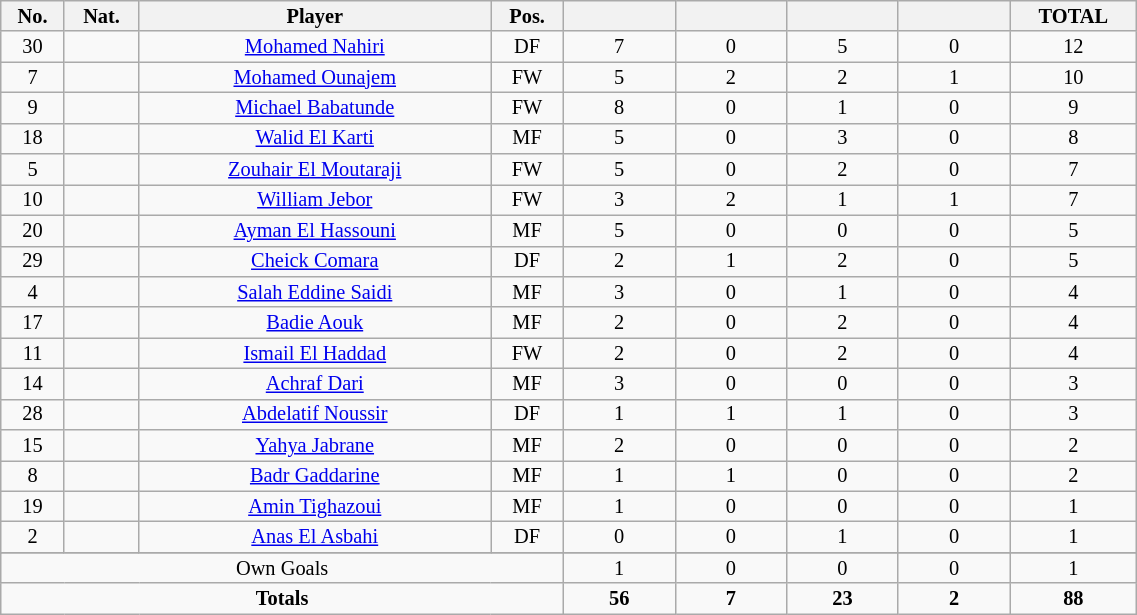<table class="wikitable sortable alternance"  style="font-size:85%; text-align:center; line-height:14px; width:60%;">
<tr>
<th width=10>No.</th>
<th width=10>Nat.</th>
<th width=140>Player</th>
<th width=10>Pos.</th>
<th width=40></th>
<th width=40></th>
<th width=40></th>
<th width=40></th>
<th width=10>TOTAL</th>
</tr>
<tr>
<td>30</td>
<td></td>
<td><a href='#'>Mohamed Nahiri</a></td>
<td>DF</td>
<td>7</td>
<td>0</td>
<td>5</td>
<td>0</td>
<td>12</td>
</tr>
<tr>
<td>7</td>
<td></td>
<td><a href='#'>Mohamed Ounajem</a></td>
<td>FW</td>
<td>5</td>
<td>2</td>
<td>2</td>
<td>1</td>
<td>10</td>
</tr>
<tr>
<td>9</td>
<td></td>
<td><a href='#'>Michael Babatunde</a></td>
<td>FW</td>
<td>8</td>
<td>0</td>
<td>1</td>
<td>0</td>
<td>9</td>
</tr>
<tr>
<td>18</td>
<td></td>
<td><a href='#'>Walid El Karti</a></td>
<td>MF</td>
<td>5</td>
<td>0</td>
<td>3</td>
<td>0</td>
<td>8</td>
</tr>
<tr>
<td>5</td>
<td></td>
<td><a href='#'>Zouhair El Moutaraji</a></td>
<td>FW</td>
<td>5</td>
<td>0</td>
<td>2</td>
<td>0</td>
<td>7</td>
</tr>
<tr>
<td>10</td>
<td></td>
<td><a href='#'>William Jebor</a></td>
<td>FW</td>
<td>3</td>
<td>2</td>
<td>1</td>
<td>1</td>
<td>7</td>
</tr>
<tr>
<td>20</td>
<td></td>
<td><a href='#'>Ayman El Hassouni</a></td>
<td>MF</td>
<td>5</td>
<td>0</td>
<td>0</td>
<td>0</td>
<td>5</td>
</tr>
<tr>
<td>29</td>
<td></td>
<td><a href='#'>Cheick Comara</a></td>
<td>DF</td>
<td>2</td>
<td>1</td>
<td>2</td>
<td>0</td>
<td>5</td>
</tr>
<tr>
<td>4</td>
<td></td>
<td><a href='#'>Salah Eddine Saidi</a></td>
<td>MF</td>
<td>3</td>
<td>0</td>
<td>1</td>
<td>0</td>
<td>4</td>
</tr>
<tr>
<td>17</td>
<td></td>
<td><a href='#'>Badie Aouk</a></td>
<td>MF</td>
<td>2</td>
<td>0</td>
<td>2</td>
<td>0</td>
<td>4</td>
</tr>
<tr>
<td>11</td>
<td></td>
<td><a href='#'>Ismail El Haddad</a></td>
<td>FW</td>
<td>2</td>
<td>0</td>
<td>2</td>
<td>0</td>
<td>4</td>
</tr>
<tr>
<td>14</td>
<td></td>
<td><a href='#'>Achraf Dari</a></td>
<td>MF</td>
<td>3</td>
<td>0</td>
<td>0</td>
<td>0</td>
<td>3</td>
</tr>
<tr>
<td>28</td>
<td></td>
<td><a href='#'>Abdelatif Noussir</a></td>
<td>DF</td>
<td>1</td>
<td>1</td>
<td>1</td>
<td>0</td>
<td>3</td>
</tr>
<tr>
<td>15</td>
<td></td>
<td><a href='#'>Yahya Jabrane</a></td>
<td>MF</td>
<td>2</td>
<td>0</td>
<td>0</td>
<td>0</td>
<td>2</td>
</tr>
<tr>
<td>8</td>
<td></td>
<td><a href='#'>Badr Gaddarine</a></td>
<td>MF</td>
<td>1</td>
<td>1</td>
<td>0</td>
<td>0</td>
<td>2</td>
</tr>
<tr>
<td>19</td>
<td></td>
<td><a href='#'>Amin Tighazoui</a></td>
<td>MF</td>
<td>1</td>
<td>0</td>
<td>0</td>
<td>0</td>
<td>1</td>
</tr>
<tr>
<td>2</td>
<td></td>
<td><a href='#'>Anas El Asbahi</a></td>
<td>DF</td>
<td>0</td>
<td>0</td>
<td>1</td>
<td>0</td>
<td>1</td>
</tr>
<tr>
</tr>
<tr class="sortbottom">
<td colspan="4">Own Goals</td>
<td>1</td>
<td>0</td>
<td>0</td>
<td>0</td>
<td>1</td>
</tr>
<tr class="sortbottom">
<td colspan="4"><strong>Totals</strong></td>
<td><strong>56</strong></td>
<td><strong>7</strong></td>
<td><strong>23</strong></td>
<td><strong>2</strong></td>
<td><strong>88</strong></td>
</tr>
</table>
